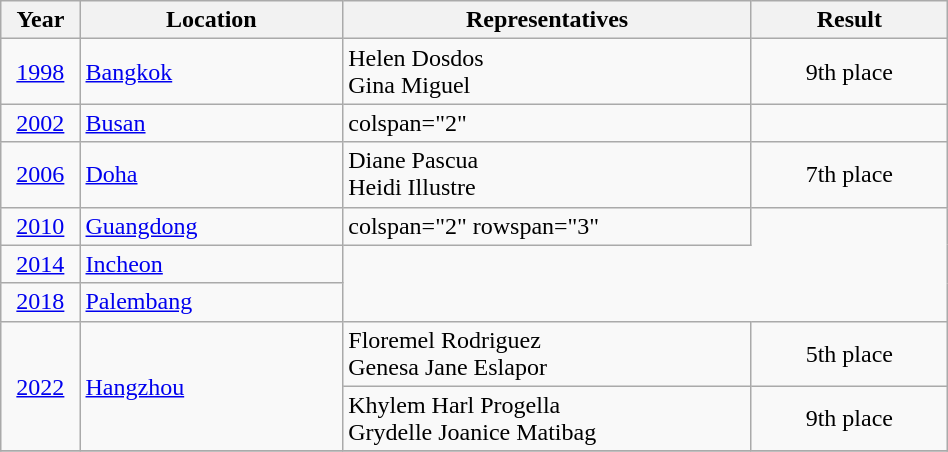<table class="wikitable" style="font-size:100%; width:50%;">
<tr>
<th style= "align=center; width:10em;">Year</th>
<th style= "align=center; width:60em;">Location</th>
<th style= "align=center; width:100em;">Representatives</th>
<th style= "align=center; width:50em;">Result</th>
</tr>
<tr>
<td align=center><a href='#'>1998</a></td>
<td> <a href='#'>Bangkok</a></td>
<td>Helen Dosdos <br> Gina Miguel</td>
<td align=center>9th place</td>
</tr>
<tr>
<td align=center><a href='#'>2002</a></td>
<td> <a href='#'>Busan</a></td>
<td>colspan="2" <small>  </small></td>
</tr>
<tr>
<td align=center><a href='#'>2006</a></td>
<td> <a href='#'>Doha</a></td>
<td>Diane Pascua <br> Heidi Illustre</td>
<td align=center>7th place</td>
</tr>
<tr>
<td align=center><a href='#'>2010</a></td>
<td> <a href='#'>Guangdong</a></td>
<td>colspan="2" rowspan="3" <small>  </small></td>
</tr>
<tr>
<td align=center><a href='#'>2014</a></td>
<td> <a href='#'>Incheon</a></td>
</tr>
<tr>
<td align=center><a href='#'>2018</a></td>
<td> <a href='#'>Palembang</a></td>
</tr>
<tr>
<td align=center rowspan="2"><a href='#'>2022</a></td>
<td rowspan="2"> <a href='#'>Hangzhou</a></td>
<td>Floremel Rodriguez <br> Genesa Jane Eslapor</td>
<td align=center>5th place</td>
</tr>
<tr>
<td>Khylem Harl Progella <br> Grydelle Joanice Matibag</td>
<td align=center>9th place</td>
</tr>
<tr>
</tr>
</table>
